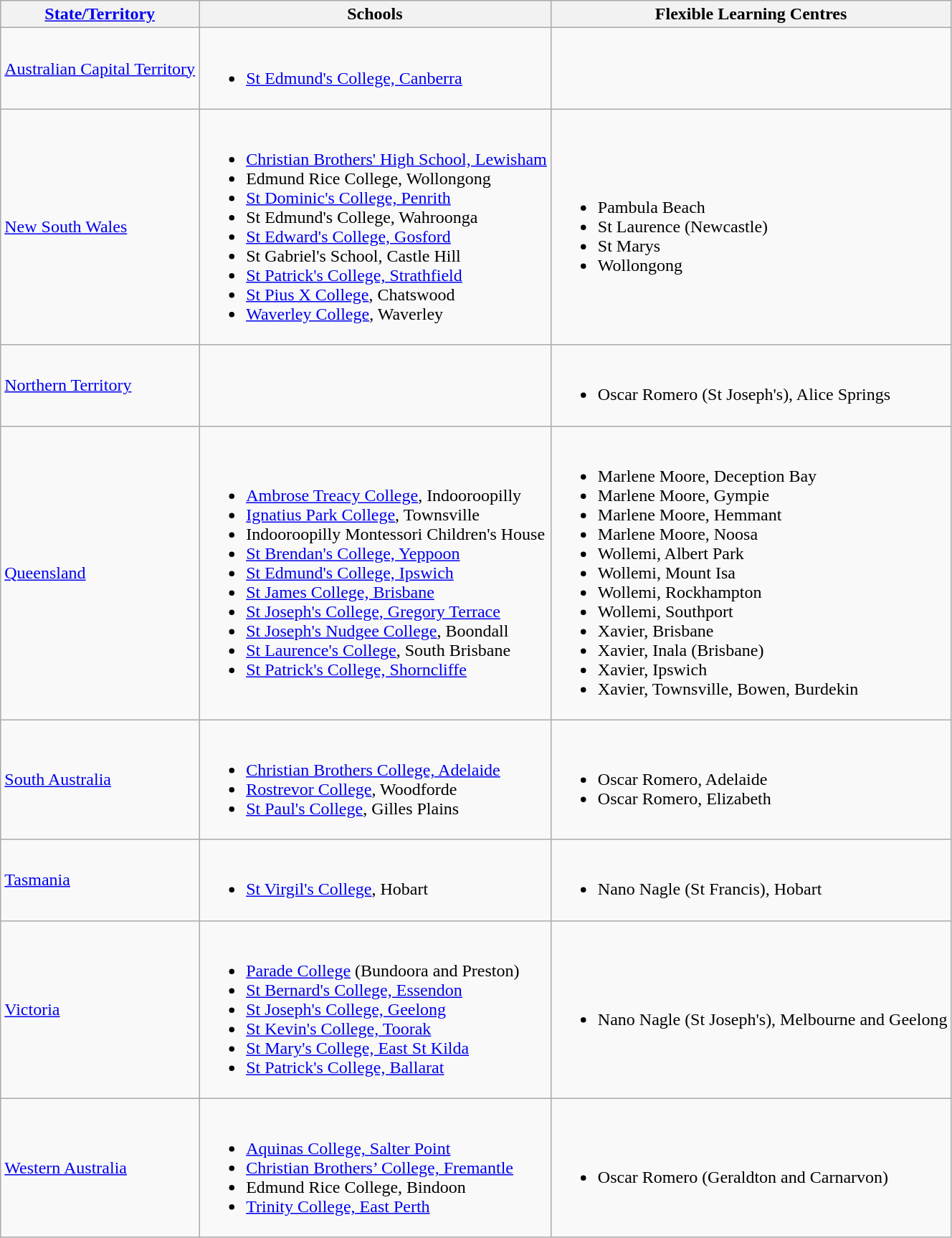<table class="wikitable">
<tr>
<th><a href='#'>State/Territory</a></th>
<th>Schools</th>
<th>Flexible Learning Centres</th>
</tr>
<tr>
<td><a href='#'>Australian Capital Territory</a></td>
<td><br><ul><li><a href='#'>St Edmund's College, Canberra</a></li></ul></td>
<td></td>
</tr>
<tr>
<td><a href='#'>New South Wales</a></td>
<td><br><ul><li><a href='#'>Christian Brothers' High School, Lewisham</a></li><li>Edmund Rice College, Wollongong</li><li><a href='#'>St Dominic's College, Penrith</a></li><li>St Edmund's College, Wahroonga</li><li><a href='#'>St Edward's College, Gosford</a></li><li>St Gabriel's School, Castle Hill</li><li><a href='#'>St Patrick's College, Strathfield</a></li><li><a href='#'>St Pius X College</a>, Chatswood</li><li><a href='#'>Waverley College</a>, Waverley</li></ul></td>
<td><br><ul><li>Pambula Beach</li><li>St Laurence (Newcastle)</li><li>St Marys</li><li>Wollongong</li></ul></td>
</tr>
<tr>
<td><a href='#'>Northern Territory</a></td>
<td></td>
<td><br><ul><li>Oscar Romero (St Joseph's), Alice Springs</li></ul></td>
</tr>
<tr>
<td><a href='#'>Queensland</a></td>
<td><br><ul><li><a href='#'>Ambrose Treacy College</a>, Indooroopilly</li><li><a href='#'>Ignatius Park College</a>, Townsville</li><li>Indooroopilly Montessori Children's House</li><li><a href='#'>St Brendan's College, Yeppoon</a></li><li><a href='#'>St Edmund's College, Ipswich</a></li><li><a href='#'>St James College, Brisbane</a></li><li><a href='#'>St Joseph's College, Gregory Terrace</a></li><li><a href='#'>St Joseph's Nudgee College</a>, Boondall</li><li><a href='#'>St Laurence's College</a>, South Brisbane</li><li><a href='#'>St Patrick's College, Shorncliffe</a></li></ul></td>
<td><br><ul><li>Marlene Moore, Deception Bay</li><li>Marlene Moore, Gympie</li><li>Marlene Moore, Hemmant</li><li>Marlene Moore, Noosa</li><li>Wollemi, Albert Park</li><li>Wollemi, Mount Isa</li><li>Wollemi, Rockhampton</li><li>Wollemi, Southport</li><li>Xavier, Brisbane</li><li>Xavier, Inala (Brisbane)</li><li>Xavier, Ipswich</li><li>Xavier, Townsville, Bowen, Burdekin</li></ul></td>
</tr>
<tr>
<td><a href='#'>South Australia</a></td>
<td><br><ul><li><a href='#'>Christian Brothers College, Adelaide</a></li><li><a href='#'>Rostrevor College</a>, Woodforde</li><li><a href='#'>St Paul's College</a>, Gilles Plains</li></ul></td>
<td><br><ul><li>Oscar Romero, Adelaide</li><li>Oscar Romero, Elizabeth</li></ul></td>
</tr>
<tr>
<td><a href='#'>Tasmania</a></td>
<td><br><ul><li><a href='#'>St Virgil's College</a>, Hobart</li></ul></td>
<td><br><ul><li>Nano Nagle (St Francis), Hobart</li></ul></td>
</tr>
<tr>
<td><a href='#'>Victoria</a></td>
<td><br><ul><li><a href='#'>Parade College</a> (Bundoora and Preston)</li><li><a href='#'>St Bernard's College, Essendon</a></li><li><a href='#'>St Joseph's College, Geelong</a></li><li><a href='#'>St Kevin's College, Toorak</a></li><li><a href='#'>St Mary's College, East St Kilda</a></li><li><a href='#'>St Patrick's College, Ballarat</a></li></ul></td>
<td><br><ul><li>Nano Nagle (St Joseph's), Melbourne and Geelong</li></ul></td>
</tr>
<tr>
<td><a href='#'>Western Australia</a></td>
<td><br><ul><li><a href='#'>Aquinas College, Salter Point</a></li><li><a href='#'>Christian Brothers’ College, Fremantle</a></li><li>Edmund Rice College, Bindoon</li><li><a href='#'>Trinity College, East Perth</a></li></ul></td>
<td><br><ul><li>Oscar Romero (Geraldton and Carnarvon)</li></ul></td>
</tr>
</table>
